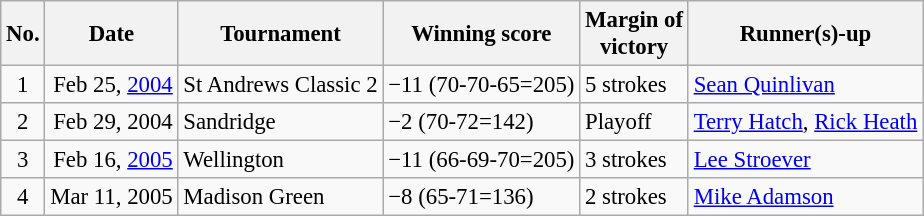<table class="wikitable" style="font-size:95%;">
<tr>
<th>No.</th>
<th>Date</th>
<th>Tournament</th>
<th>Winning score</th>
<th>Margin of<br>victory</th>
<th>Runner(s)-up</th>
</tr>
<tr>
<td align=center>1</td>
<td align=right>Feb 25, <a href='#'>2004</a></td>
<td>St Andrews Classic 2</td>
<td>−11 (70-70-65=205)</td>
<td>5 strokes</td>
<td> <a href='#'>Sean Quinlivan</a></td>
</tr>
<tr>
<td align=center>2</td>
<td align=right>Feb 29, 2004</td>
<td>Sandridge</td>
<td>−2 (70-72=142)</td>
<td>Playoff</td>
<td> <a href='#'>Terry Hatch</a>,  <a href='#'>Rick Heath</a></td>
</tr>
<tr>
<td align=center>3</td>
<td align=right>Feb 16, <a href='#'>2005</a></td>
<td>Wellington</td>
<td>−11 (66-69-70=205)</td>
<td>3 strokes</td>
<td> <a href='#'>Lee Stroever</a></td>
</tr>
<tr>
<td align=center>4</td>
<td align=right>Mar 11, 2005</td>
<td>Madison Green</td>
<td>−8 (65-71=136)</td>
<td>2 strokes</td>
<td> <a href='#'>Mike Adamson</a></td>
</tr>
</table>
